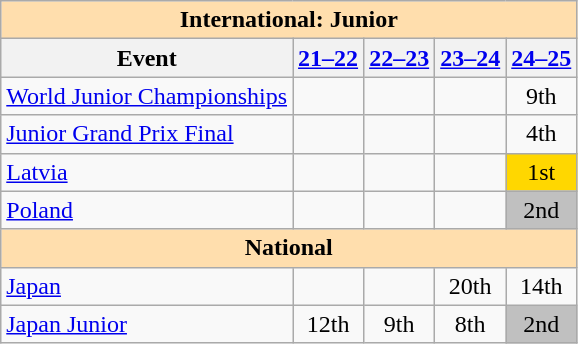<table class="wikitable" style="text-align:center">
<tr>
<th colspan="5" style="background-color: #ffdead; " align="center">International: Junior</th>
</tr>
<tr>
<th>Event</th>
<th><a href='#'>21–22</a></th>
<th><a href='#'>22–23</a></th>
<th><a href='#'>23–24</a></th>
<th><a href='#'>24–25</a></th>
</tr>
<tr>
<td align=left><a href='#'>World Junior Championships</a></td>
<td></td>
<td></td>
<td></td>
<td>9th</td>
</tr>
<tr>
<td align=left><a href='#'>Junior Grand Prix Final</a></td>
<td></td>
<td></td>
<td></td>
<td>4th</td>
</tr>
<tr>
<td align=left> <a href='#'>Latvia</a></td>
<td></td>
<td></td>
<td></td>
<td bgcolor=gold>1st</td>
</tr>
<tr>
<td align=left> <a href='#'>Poland</a></td>
<td></td>
<td></td>
<td></td>
<td bgcolor=silver>2nd</td>
</tr>
<tr>
<th colspan="5" style="background-color: #ffdead; " align="center">National</th>
</tr>
<tr>
<td align=left><a href='#'>Japan</a></td>
<td></td>
<td></td>
<td>20th</td>
<td>14th</td>
</tr>
<tr>
<td align=left><a href='#'>Japan Junior</a></td>
<td>12th</td>
<td>9th</td>
<td>8th</td>
<td bgcolor=silver>2nd</td>
</tr>
</table>
